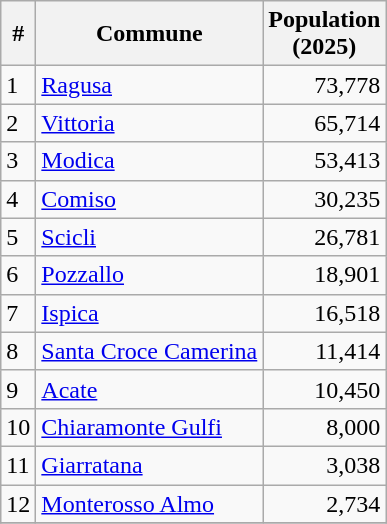<table class="wikitable">
<tr>
<th>#</th>
<th>Commune</th>
<th>Population<br>(2025)</th>
</tr>
<tr>
<td>1</td>
<td><a href='#'>Ragusa</a></td>
<td align="right">73,778</td>
</tr>
<tr>
<td>2</td>
<td><a href='#'>Vittoria</a></td>
<td align="right">65,714</td>
</tr>
<tr>
<td>3</td>
<td><a href='#'>Modica</a></td>
<td align="right">53,413</td>
</tr>
<tr>
<td>4</td>
<td><a href='#'>Comiso</a></td>
<td align="right">30,235</td>
</tr>
<tr>
<td>5</td>
<td><a href='#'>Scicli</a></td>
<td align="right">26,781</td>
</tr>
<tr>
<td>6</td>
<td><a href='#'>Pozzallo</a></td>
<td align="right">18,901</td>
</tr>
<tr>
<td>7</td>
<td><a href='#'>Ispica</a></td>
<td align="right">16,518</td>
</tr>
<tr>
<td>8</td>
<td><a href='#'>Santa Croce Camerina</a></td>
<td align="right">11,414</td>
</tr>
<tr>
<td>9</td>
<td><a href='#'>Acate</a></td>
<td align="right">10,450</td>
</tr>
<tr>
<td>10</td>
<td><a href='#'>Chiaramonte Gulfi</a></td>
<td align="right">8,000</td>
</tr>
<tr>
<td>11</td>
<td><a href='#'>Giarratana</a></td>
<td align="right">3,038</td>
</tr>
<tr>
<td>12</td>
<td><a href='#'>Monterosso Almo</a></td>
<td align="right">2,734</td>
</tr>
<tr>
</tr>
</table>
